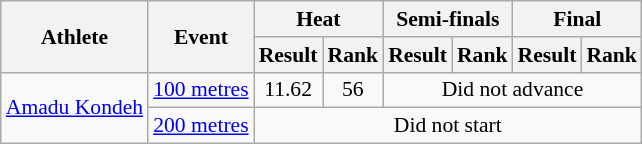<table class="wikitable" style="font-size:90%; text-align:center">
<tr>
<th rowspan="2">Athlete</th>
<th rowspan="2">Event</th>
<th colspan="2">Heat</th>
<th colspan="2">Semi-finals</th>
<th colspan="2">Final</th>
</tr>
<tr>
<th>Result</th>
<th>Rank</th>
<th>Result</th>
<th>Rank</th>
<th>Result</th>
<th>Rank</th>
</tr>
<tr>
<td align="left" rowspan=2><a href='#'>Amadu Kondeh</a></td>
<td align="left"><a href='#'>100 metres</a></td>
<td>11.62</td>
<td>56</td>
<td colspan="4">Did not advance</td>
</tr>
<tr>
<td align="left"><a href='#'>200 metres</a></td>
<td colspan="6">Did not start</td>
</tr>
</table>
